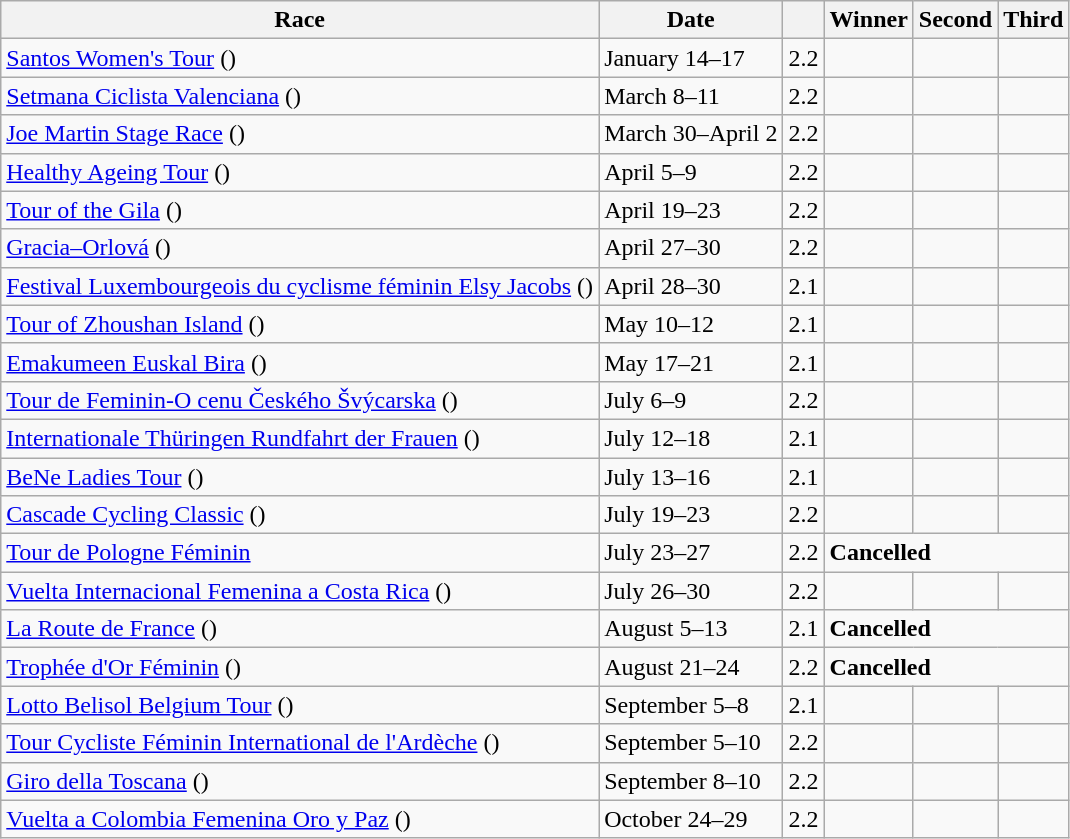<table class="wikitable sortable">
<tr>
<th>Race</th>
<th>Date</th>
<th></th>
<th>Winner</th>
<th>Second</th>
<th>Third</th>
</tr>
<tr>
<td> <a href='#'>Santos Women's Tour</a> ()</td>
<td>January 14–17</td>
<td>2.2</td>
<td></td>
<td></td>
<td></td>
</tr>
<tr>
<td> <a href='#'>Setmana Ciclista Valenciana</a> ()</td>
<td>March 8–11</td>
<td>2.2</td>
<td></td>
<td></td>
<td></td>
</tr>
<tr>
<td> <a href='#'>Joe Martin Stage Race</a> ()</td>
<td>March 30–April 2</td>
<td>2.2</td>
<td></td>
<td></td>
<td></td>
</tr>
<tr>
<td> <a href='#'>Healthy Ageing Tour</a> ()</td>
<td>April 5–9</td>
<td>2.2</td>
<td></td>
<td></td>
<td></td>
</tr>
<tr>
<td> <a href='#'>Tour of the Gila</a> ()</td>
<td>April 19–23</td>
<td>2.2</td>
<td></td>
<td></td>
<td></td>
</tr>
<tr>
<td> <a href='#'>Gracia–Orlová</a> ()</td>
<td>April 27–30</td>
<td>2.2</td>
<td></td>
<td></td>
<td></td>
</tr>
<tr>
<td> <a href='#'>Festival Luxembourgeois du cyclisme féminin Elsy Jacobs</a> ()</td>
<td>April 28–30</td>
<td>2.1</td>
<td></td>
<td></td>
<td></td>
</tr>
<tr>
<td> <a href='#'>Tour of Zhoushan Island</a> ()</td>
<td>May 10–12</td>
<td>2.1</td>
<td></td>
<td></td>
<td></td>
</tr>
<tr>
<td> <a href='#'>Emakumeen Euskal Bira</a> ()</td>
<td>May 17–21</td>
<td>2.1</td>
<td></td>
<td></td>
<td></td>
</tr>
<tr>
<td> <a href='#'>Tour de Feminin-O cenu Českého Švýcarska</a> ()</td>
<td>July 6–9</td>
<td>2.2</td>
<td></td>
<td></td>
<td></td>
</tr>
<tr>
<td> <a href='#'>Internationale Thüringen Rundfahrt der Frauen</a> ()</td>
<td>July 12–18</td>
<td>2.1</td>
<td></td>
<td></td>
<td></td>
</tr>
<tr>
<td> <a href='#'>BeNe Ladies Tour</a> ()</td>
<td>July 13–16</td>
<td>2.1</td>
<td></td>
<td></td>
<td></td>
</tr>
<tr>
<td> <a href='#'>Cascade Cycling Classic</a> ()</td>
<td>July 19–23</td>
<td>2.2</td>
<td></td>
<td></td>
<td></td>
</tr>
<tr>
<td> <a href='#'>Tour de Pologne Féminin</a></td>
<td>July 23–27</td>
<td>2.2</td>
<td colspan=3><strong>Cancelled</strong></td>
</tr>
<tr>
<td> <a href='#'>Vuelta Internacional Femenina a Costa Rica</a> ()</td>
<td>July 26–30</td>
<td>2.2</td>
<td></td>
<td></td>
<td></td>
</tr>
<tr>
<td> <a href='#'>La Route de France</a> ()</td>
<td>August 5–13</td>
<td>2.1</td>
<td colspan=3><strong>Cancelled</strong></td>
</tr>
<tr>
<td> <a href='#'>Trophée d'Or Féminin</a> ()</td>
<td>August 21–24</td>
<td>2.2</td>
<td colspan=3><strong>Cancelled</strong></td>
</tr>
<tr>
<td> <a href='#'>Lotto Belisol Belgium Tour</a> ()</td>
<td>September 5–8</td>
<td>2.1</td>
<td></td>
<td></td>
<td></td>
</tr>
<tr>
<td> <a href='#'>Tour Cycliste Féminin International de l'Ardèche</a> ()</td>
<td>September 5–10</td>
<td>2.2</td>
<td></td>
<td></td>
<td></td>
</tr>
<tr>
<td> <a href='#'>Giro della Toscana</a> ()</td>
<td>September 8–10</td>
<td>2.2</td>
<td></td>
<td></td>
<td></td>
</tr>
<tr>
<td> <a href='#'>Vuelta a Colombia Femenina Oro y Paz</a> ()</td>
<td>October 24–29</td>
<td>2.2</td>
<td></td>
<td></td>
<td></td>
</tr>
</table>
